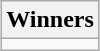<table class=wikitable style="text-align:center; margin:auto">
<tr>
<th>Winners</th>
</tr>
<tr>
<td></td>
</tr>
</table>
